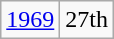<table class="wikitable">
<tr align="center">
<td><a href='#'>1969</a></td>
<td>27th</td>
</tr>
</table>
